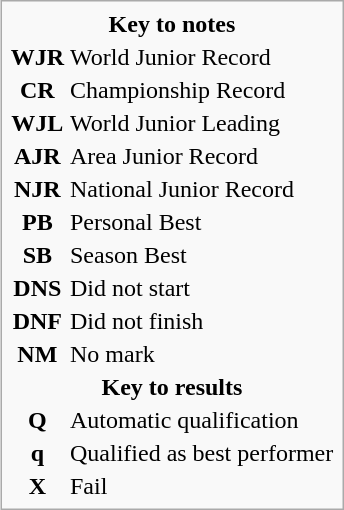<table class="infobox" style="float: right;">
<tr>
<th colspan="2" align="center">Key to notes</th>
</tr>
<tr>
<th>WJR</th>
<td>World Junior Record</td>
</tr>
<tr>
<th>CR</th>
<td>Championship Record</td>
</tr>
<tr>
<th>WJL</th>
<td>World Junior Leading</td>
</tr>
<tr>
<th>AJR</th>
<td>Area Junior Record</td>
</tr>
<tr>
<th>NJR</th>
<td>National Junior Record</td>
</tr>
<tr>
<th>PB</th>
<td>Personal Best</td>
</tr>
<tr>
<th>SB</th>
<td>Season Best</td>
</tr>
<tr>
<th>DNS</th>
<td>Did not start</td>
</tr>
<tr>
<th>DNF</th>
<td>Did not finish</td>
</tr>
<tr>
<th>NM</th>
<td>No mark</td>
</tr>
<tr>
<th colspan="2" align="center">Key to results</th>
</tr>
<tr>
<th>Q</th>
<td>Automatic qualification</td>
</tr>
<tr>
<th>q</th>
<td>Qualified as best performer</td>
</tr>
<tr>
<th>X</th>
<td>Fail</td>
</tr>
</table>
